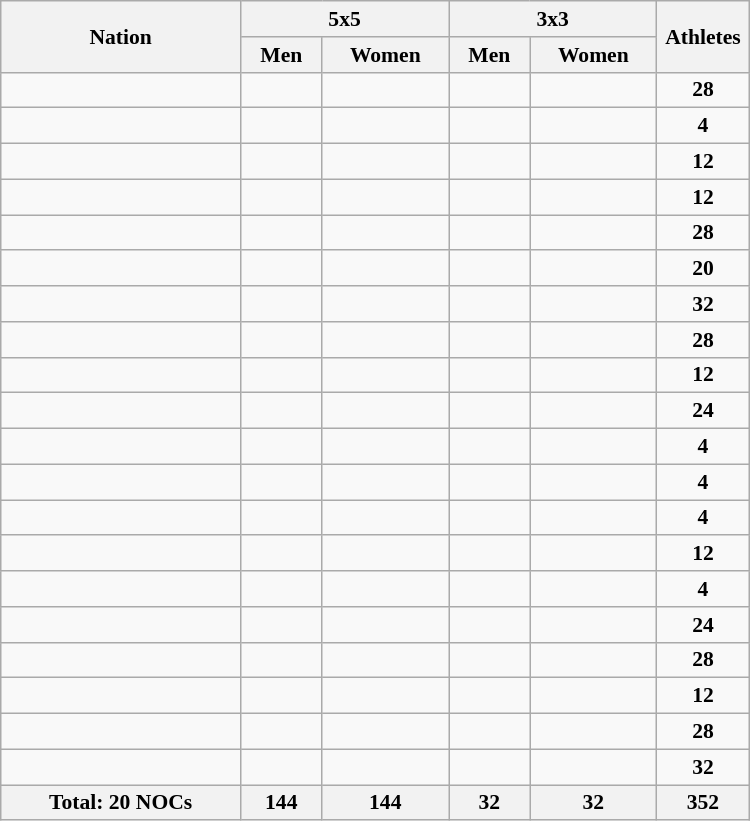<table class="wikitable sortable" width=500 style="text-align:center; font-size:90%">
<tr>
<th rowspan=2>Nation</th>
<th colspan=2>5x5</th>
<th colspan=2>3x3</th>
<th width=55 rowspan=2>Athletes</th>
</tr>
<tr>
<th>Men</th>
<th>Women</th>
<th>Men</th>
<th>Women</th>
</tr>
<tr>
<td style="text-align:left;"></td>
<td></td>
<td></td>
<td></td>
<td></td>
<td><strong>28</strong></td>
</tr>
<tr>
<td style="text-align:left;"></td>
<td></td>
<td></td>
<td></td>
<td></td>
<td><strong>4</strong></td>
</tr>
<tr>
<td style="text-align:left;"></td>
<td></td>
<td></td>
<td></td>
<td></td>
<td><strong>12</strong></td>
</tr>
<tr>
<td style="text-align:left;"></td>
<td></td>
<td></td>
<td></td>
<td></td>
<td><strong>12</strong></td>
</tr>
<tr>
<td style="text-align:left;"></td>
<td></td>
<td></td>
<td></td>
<td></td>
<td><strong>28</strong></td>
</tr>
<tr>
<td style="text-align:left;"></td>
<td></td>
<td></td>
<td></td>
<td></td>
<td><strong>20</strong></td>
</tr>
<tr>
<td style="text-align:left;"></td>
<td></td>
<td></td>
<td></td>
<td></td>
<td><strong>32</strong></td>
</tr>
<tr>
<td style="text-align:left;"></td>
<td></td>
<td></td>
<td></td>
<td></td>
<td><strong>28</strong></td>
</tr>
<tr>
<td style="text-align:left;"></td>
<td></td>
<td></td>
<td></td>
<td></td>
<td><strong>12</strong></td>
</tr>
<tr>
<td style="text-align:left;"></td>
<td></td>
<td></td>
<td></td>
<td></td>
<td><strong>24</strong></td>
</tr>
<tr>
<td style="text-align:left;"></td>
<td></td>
<td></td>
<td></td>
<td></td>
<td><strong>4</strong></td>
</tr>
<tr>
<td style="text-align:left;"></td>
<td></td>
<td></td>
<td></td>
<td></td>
<td><strong>4</strong></td>
</tr>
<tr>
<td style="text-align:left;"></td>
<td></td>
<td></td>
<td></td>
<td></td>
<td><strong>4</strong></td>
</tr>
<tr>
<td style="text-align:left;"></td>
<td></td>
<td></td>
<td></td>
<td></td>
<td><strong>12</strong></td>
</tr>
<tr>
<td style="text-align:left;"></td>
<td></td>
<td></td>
<td></td>
<td></td>
<td><strong>4</strong></td>
</tr>
<tr>
<td style="text-align:left;"></td>
<td></td>
<td></td>
<td></td>
<td></td>
<td><strong>24</strong></td>
</tr>
<tr>
<td style="text-align:left;"></td>
<td></td>
<td></td>
<td></td>
<td></td>
<td><strong>28</strong></td>
</tr>
<tr>
<td style="text-align:left;"></td>
<td></td>
<td></td>
<td></td>
<td></td>
<td><strong>12</strong></td>
</tr>
<tr>
<td style="text-align:left;"></td>
<td></td>
<td></td>
<td></td>
<td></td>
<td><strong>28</strong></td>
</tr>
<tr>
<td style="text-align:left;"></td>
<td></td>
<td></td>
<td></td>
<td></td>
<td><strong>32</strong></td>
</tr>
<tr>
<th>Total: 20 NOCs</th>
<th>144</th>
<th>144</th>
<th>32</th>
<th>32</th>
<th>352</th>
</tr>
</table>
